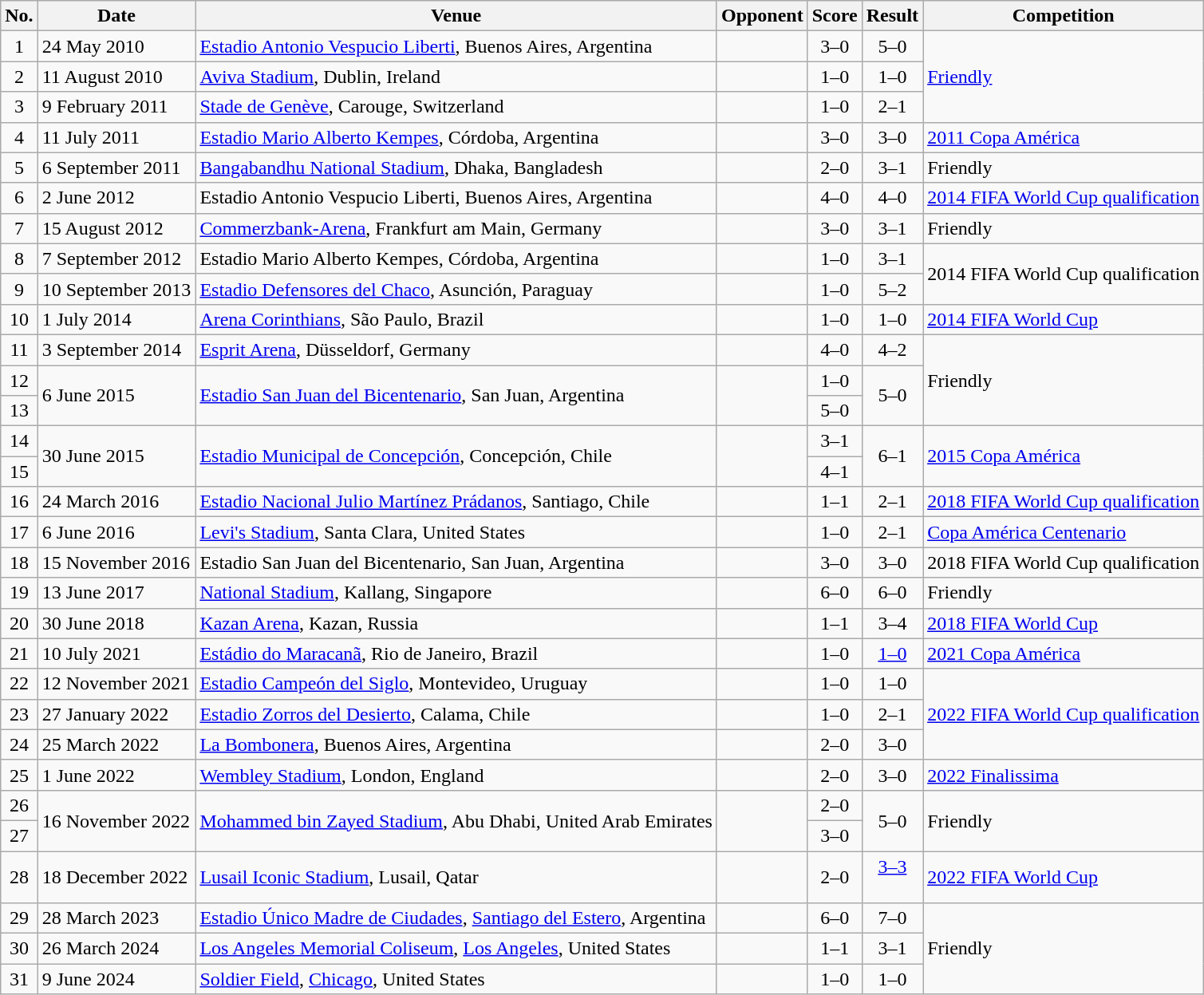<table class="wikitable sortable">
<tr>
<th>No.</th>
<th>Date</th>
<th>Venue</th>
<th>Opponent</th>
<th>Score</th>
<th>Result</th>
<th>Competition</th>
</tr>
<tr>
<td align=center>1</td>
<td>24 May 2010</td>
<td><a href='#'>Estadio Antonio Vespucio Liberti</a>, Buenos Aires, Argentina</td>
<td></td>
<td align=center>3–0</td>
<td align=center>5–0</td>
<td rowspan=3><a href='#'>Friendly</a></td>
</tr>
<tr>
<td align=center>2</td>
<td>11 August 2010</td>
<td><a href='#'>Aviva Stadium</a>, Dublin, Ireland</td>
<td></td>
<td align=center>1–0</td>
<td align=center>1–0</td>
</tr>
<tr>
<td align=center>3</td>
<td>9 February 2011</td>
<td><a href='#'>Stade de Genève</a>, Carouge, Switzerland</td>
<td></td>
<td align=center>1–0</td>
<td align=center>2–1</td>
</tr>
<tr>
<td align=center>4</td>
<td>11 July 2011</td>
<td><a href='#'>Estadio Mario Alberto Kempes</a>, Córdoba, Argentina</td>
<td></td>
<td align=center>3–0</td>
<td align=center>3–0</td>
<td><a href='#'>2011 Copa América</a></td>
</tr>
<tr>
<td align=center>5</td>
<td>6 September 2011</td>
<td><a href='#'>Bangabandhu National Stadium</a>, Dhaka, Bangladesh</td>
<td></td>
<td align=center>2–0</td>
<td align=center>3–1</td>
<td>Friendly</td>
</tr>
<tr>
<td align=center>6</td>
<td>2 June 2012</td>
<td>Estadio Antonio Vespucio Liberti, Buenos Aires, Argentina</td>
<td></td>
<td align=center>4–0</td>
<td align=center>4–0</td>
<td><a href='#'>2014 FIFA World Cup qualification</a></td>
</tr>
<tr>
<td align=center>7</td>
<td>15 August 2012</td>
<td><a href='#'>Commerzbank-Arena</a>, Frankfurt am Main, Germany</td>
<td></td>
<td align=center>3–0</td>
<td align=center>3–1</td>
<td>Friendly</td>
</tr>
<tr>
<td align=center>8</td>
<td>7 September 2012</td>
<td>Estadio Mario Alberto Kempes, Córdoba, Argentina</td>
<td></td>
<td align=center>1–0</td>
<td align=center>3–1</td>
<td rowspan=2>2014 FIFA World Cup qualification</td>
</tr>
<tr>
<td align=center>9</td>
<td>10 September 2013</td>
<td><a href='#'>Estadio Defensores del Chaco</a>, Asunción, Paraguay</td>
<td></td>
<td align="center">1–0</td>
<td align=center>5–2</td>
</tr>
<tr>
<td align=center>10</td>
<td>1 July 2014</td>
<td><a href='#'>Arena Corinthians</a>, São Paulo, Brazil</td>
<td></td>
<td align=center>1–0</td>
<td align=center>1–0</td>
<td><a href='#'>2014 FIFA World Cup</a></td>
</tr>
<tr>
<td align=center>11</td>
<td>3 September 2014</td>
<td><a href='#'>Esprit Arena</a>, Düsseldorf, Germany</td>
<td></td>
<td align=center>4–0</td>
<td align=center>4–2</td>
<td rowspan=3>Friendly</td>
</tr>
<tr>
<td align=center>12</td>
<td rowspan=2>6 June 2015</td>
<td rowspan=2><a href='#'>Estadio San Juan del Bicentenario</a>, San Juan, Argentina</td>
<td rowspan=2></td>
<td align=center>1–0</td>
<td rowspan=2 align=center>5–0</td>
</tr>
<tr>
<td align=center>13</td>
<td align=center>5–0</td>
</tr>
<tr>
<td align=center>14</td>
<td rowspan=2>30 June 2015</td>
<td rowspan=2><a href='#'>Estadio Municipal de Concepción</a>, Concepción, Chile</td>
<td rowspan=2></td>
<td align=center>3–1</td>
<td rowspan=2 align=center>6–1</td>
<td rowspan=2><a href='#'>2015 Copa América</a></td>
</tr>
<tr>
<td align=center>15</td>
<td align=center>4–1</td>
</tr>
<tr>
<td align=center>16</td>
<td>24 March 2016</td>
<td><a href='#'>Estadio Nacional Julio Martínez Prádanos</a>, Santiago, Chile</td>
<td></td>
<td align=center>1–1</td>
<td align=center>2–1</td>
<td><a href='#'>2018 FIFA World Cup qualification</a></td>
</tr>
<tr>
<td align=center>17</td>
<td>6 June 2016</td>
<td><a href='#'>Levi's Stadium</a>, Santa Clara, United States</td>
<td></td>
<td align="center">1–0</td>
<td align=center>2–1</td>
<td><a href='#'>Copa América Centenario</a></td>
</tr>
<tr>
<td align=center>18</td>
<td>15 November 2016</td>
<td>Estadio San Juan del Bicentenario, San Juan, Argentina</td>
<td></td>
<td align=center>3–0</td>
<td align=center>3–0</td>
<td>2018 FIFA World Cup qualification</td>
</tr>
<tr>
<td align=center>19</td>
<td>13 June 2017</td>
<td><a href='#'>National Stadium</a>, Kallang, Singapore</td>
<td></td>
<td align=center>6–0</td>
<td align=center>6–0</td>
<td>Friendly</td>
</tr>
<tr>
<td align=center>20</td>
<td>30 June 2018</td>
<td><a href='#'>Kazan Arena</a>, Kazan, Russia</td>
<td></td>
<td align=center>1–1</td>
<td align=center>3–4</td>
<td><a href='#'>2018 FIFA World Cup</a></td>
</tr>
<tr>
<td align=center>21</td>
<td>10 July 2021</td>
<td><a href='#'>Estádio do Maracanã</a>, Rio de Janeiro, Brazil</td>
<td></td>
<td align=center>1–0</td>
<td align=center><a href='#'>1–0</a></td>
<td><a href='#'>2021 Copa América</a></td>
</tr>
<tr>
<td align=center>22</td>
<td>12 November 2021</td>
<td><a href='#'>Estadio Campeón del Siglo</a>, Montevideo, Uruguay</td>
<td></td>
<td align=center>1–0</td>
<td align=center>1–0</td>
<td rowspan=3><a href='#'>2022 FIFA World Cup qualification</a></td>
</tr>
<tr>
<td align=center>23</td>
<td>27 January 2022</td>
<td><a href='#'>Estadio Zorros del Desierto</a>, Calama, Chile</td>
<td></td>
<td align=center>1–0</td>
<td align=center>2–1</td>
</tr>
<tr>
<td align=center>24</td>
<td>25 March 2022</td>
<td><a href='#'>La Bombonera</a>, Buenos Aires, Argentina</td>
<td></td>
<td align=center>2–0</td>
<td align=center>3–0</td>
</tr>
<tr>
<td align=center>25</td>
<td>1 June 2022</td>
<td><a href='#'>Wembley Stadium</a>, London, England</td>
<td></td>
<td align=center>2–0</td>
<td align=center>3–0</td>
<td><a href='#'>2022 Finalissima</a></td>
</tr>
<tr>
<td align=center>26</td>
<td rowspan=2>16 November 2022</td>
<td rowspan=2><a href='#'>Mohammed bin Zayed Stadium</a>, Abu Dhabi, United Arab Emirates</td>
<td rowspan=2></td>
<td align=center>2–0</td>
<td rowspan=2 align=center>5–0</td>
<td rowspan=2>Friendly</td>
</tr>
<tr>
<td align=center>27</td>
<td align=center>3–0</td>
</tr>
<tr>
<td align=center>28</td>
<td>18 December 2022</td>
<td><a href='#'>Lusail Iconic Stadium</a>, Lusail, Qatar</td>
<td></td>
<td align=center>2–0</td>
<td align=center><a href='#'>3–3</a><br><br></td>
<td><a href='#'>2022 FIFA World Cup</a></td>
</tr>
<tr>
<td align=center>29</td>
<td>28 March 2023</td>
<td><a href='#'>Estadio Único Madre de Ciudades</a>, <a href='#'>Santiago del Estero</a>, Argentina</td>
<td></td>
<td align=center>6–0</td>
<td align=center>7–0</td>
<td rowspan=3>Friendly</td>
</tr>
<tr>
<td align=center>30</td>
<td>26 March 2024</td>
<td><a href='#'>Los Angeles Memorial Coliseum</a>, <a href='#'>Los Angeles</a>, United States</td>
<td></td>
<td align=center>1–1</td>
<td align=center>3–1</td>
</tr>
<tr>
<td align=center>31</td>
<td>9 June 2024</td>
<td><a href='#'>Soldier Field</a>, <a href='#'>Chicago</a>, United States</td>
<td></td>
<td align=center>1–0</td>
<td align=center>1–0</td>
</tr>
</table>
